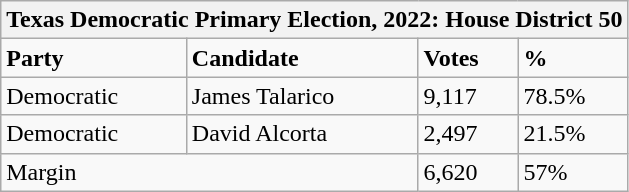<table class="wikitable">
<tr>
<th colspan="4">Texas Democratic Primary Election, 2022: House District 50</th>
</tr>
<tr>
<td><strong>Party</strong></td>
<td><strong>Candidate</strong></td>
<td><strong>Votes</strong></td>
<td><strong>%</strong></td>
</tr>
<tr>
<td>Democratic</td>
<td>James Talarico</td>
<td>9,117</td>
<td>78.5%</td>
</tr>
<tr>
<td>Democratic</td>
<td>David Alcorta</td>
<td>2,497</td>
<td>21.5%</td>
</tr>
<tr>
<td colspan="2">Margin</td>
<td>6,620</td>
<td>57%</td>
</tr>
</table>
